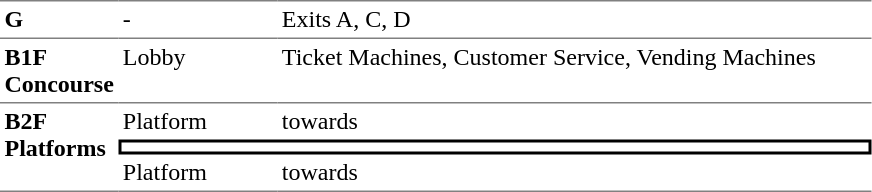<table table border=0 cellspacing=0 cellpadding=3>
<tr>
<td style="border-top:solid 1px gray;" width=50 valign=top><strong>G</strong></td>
<td style="border-top:solid 1px gray;" width=100 valign=top>-</td>
<td style="border-top:solid 1px gray;" width=390 valign=top>Exits A, C, D</td>
</tr>
<tr>
<td style="border-bottom:solid 1px gray; border-top:solid 1px gray;" valign=top width=50><strong>B1F<br>Concourse</strong></td>
<td style="border-bottom:solid 1px gray; border-top:solid 1px gray;" valign=top width=100>Lobby</td>
<td style="border-bottom:solid 1px gray; border-top:solid 1px gray;" valign=top width=390>Ticket Machines, Customer Service, Vending Machines</td>
</tr>
<tr>
<td style="border-bottom:solid 1px gray;" rowspan=3 valign=top><strong>B2F<br>Platforms</strong></td>
<td>Platform</td>
<td>  towards  </td>
</tr>
<tr>
<td style="border-right:solid 2px black;border-left:solid 2px black;border-top:solid 2px black;border-bottom:solid 2px black;text-align:center;" colspan=2></td>
</tr>
<tr>
<td style="border-bottom:solid 1px gray;">Platform</td>
<td style="border-bottom:solid 1px gray;">  towards   </td>
</tr>
</table>
